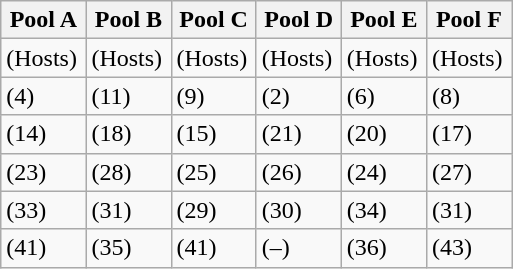<table class="wikitable">
<tr>
<th width=16%>Pool A</th>
<th width=16%>Pool B</th>
<th width=16%>Pool C</th>
<th width=16%>Pool D</th>
<th width=16%>Pool E</th>
<th width=16%>Pool F</th>
</tr>
<tr>
<td> (Hosts)</td>
<td> (Hosts)</td>
<td> (Hosts)</td>
<td> (Hosts)</td>
<td> (Hosts)</td>
<td> (Hosts)</td>
</tr>
<tr>
<td> (4)</td>
<td> (11)</td>
<td> (9)</td>
<td> (2)</td>
<td> (6)</td>
<td> (8)</td>
</tr>
<tr>
<td> (14)</td>
<td> (18)</td>
<td> (15)</td>
<td> (21)</td>
<td> (20)</td>
<td> (17)</td>
</tr>
<tr>
<td> (23)</td>
<td> (28)</td>
<td> (25)</td>
<td> (26)</td>
<td> (24)</td>
<td> (27)</td>
</tr>
<tr>
<td> (33)</td>
<td> (31)</td>
<td> (29)</td>
<td> (30)</td>
<td> (34)</td>
<td> (31)</td>
</tr>
<tr>
<td> (41)</td>
<td> (35)</td>
<td> (41)</td>
<td> (–)</td>
<td> (36)</td>
<td> (43)</td>
</tr>
</table>
